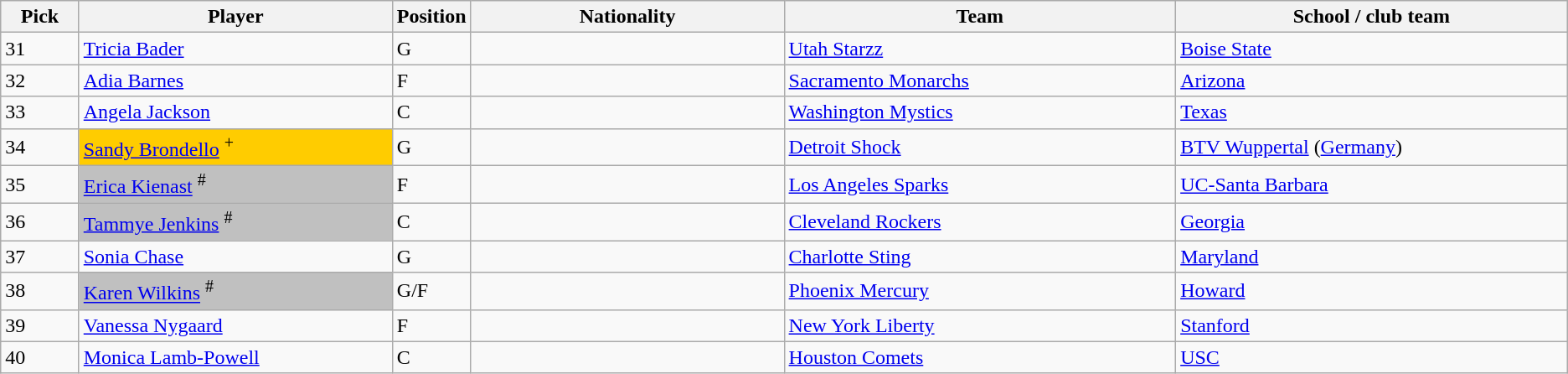<table class="wikitable sortable">
<tr>
<th style="width:5%;">Pick</th>
<th style="width:20%;">Player</th>
<th style="width:5%;">Position</th>
<th style="width:20%;">Nationality</th>
<th style="width:25%;">Team</th>
<th style="width:25%;">School / club team</th>
</tr>
<tr>
<td>31</td>
<td><a href='#'>Tricia Bader</a></td>
<td>G</td>
<td></td>
<td><a href='#'>Utah Starzz</a></td>
<td><a href='#'>Boise State</a></td>
</tr>
<tr>
<td>32</td>
<td><a href='#'>Adia Barnes</a></td>
<td>F</td>
<td></td>
<td><a href='#'>Sacramento Monarchs</a></td>
<td><a href='#'>Arizona</a></td>
</tr>
<tr>
<td>33</td>
<td><a href='#'>Angela Jackson</a></td>
<td>C</td>
<td></td>
<td><a href='#'>Washington Mystics</a></td>
<td><a href='#'>Texas</a></td>
</tr>
<tr>
<td>34</td>
<td bgcolor="#FFCC00"><a href='#'>Sandy Brondello</a> <sup>+</sup></td>
<td>G</td>
<td></td>
<td><a href='#'>Detroit Shock</a></td>
<td><a href='#'>BTV Wuppertal</a> (<a href='#'>Germany</a>)</td>
</tr>
<tr>
<td>35</td>
<td bgcolor=#C0C0C0><a href='#'>Erica Kienast</a> <sup>#</sup></td>
<td>F</td>
<td></td>
<td><a href='#'>Los Angeles Sparks</a></td>
<td><a href='#'>UC-Santa Barbara</a></td>
</tr>
<tr>
<td>36</td>
<td bgcolor=#C0C0C0><a href='#'>Tammye Jenkins</a> <sup>#</sup></td>
<td>C</td>
<td></td>
<td><a href='#'>Cleveland Rockers</a></td>
<td><a href='#'>Georgia</a></td>
</tr>
<tr>
<td>37</td>
<td><a href='#'>Sonia Chase</a></td>
<td>G</td>
<td></td>
<td><a href='#'>Charlotte Sting</a></td>
<td><a href='#'>Maryland</a></td>
</tr>
<tr>
<td>38</td>
<td bgcolor=#C0C0C0><a href='#'>Karen Wilkins</a> <sup>#</sup></td>
<td>G/F</td>
<td></td>
<td><a href='#'>Phoenix Mercury</a></td>
<td><a href='#'>Howard</a></td>
</tr>
<tr>
<td>39</td>
<td><a href='#'>Vanessa Nygaard</a></td>
<td>F</td>
<td></td>
<td><a href='#'>New York Liberty</a></td>
<td><a href='#'>Stanford</a></td>
</tr>
<tr>
<td>40</td>
<td><a href='#'>Monica Lamb-Powell</a></td>
<td>C</td>
<td></td>
<td><a href='#'>Houston Comets</a></td>
<td><a href='#'>USC</a></td>
</tr>
</table>
